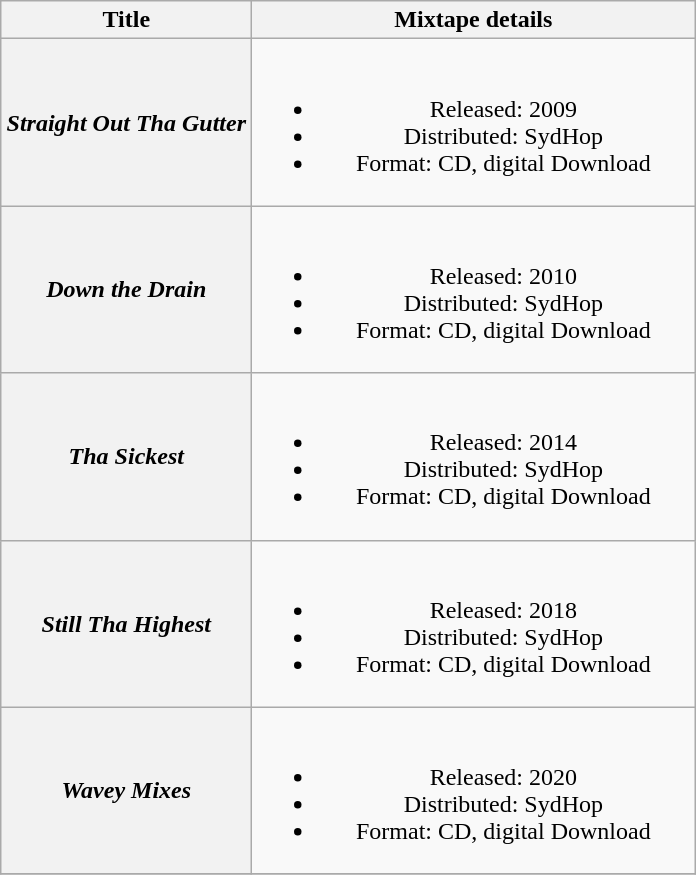<table class="wikitable plainrowheaders" style="text-align:center">
<tr>
<th scope="col" style="width:10em;">Title</th>
<th scope="col" style="width:18em;">Mixtape details</th>
</tr>
<tr>
<th scope="row"><em>Straight Out Tha Gutter</em></th>
<td><br><ul><li>Released: 2009</li><li>Distributed: SydHop</li><li>Format: CD, digital Download</li></ul></td>
</tr>
<tr>
<th scope="row"><em>Down the Drain</em></th>
<td><br><ul><li>Released: 2010</li><li>Distributed: SydHop</li><li>Format: CD, digital Download</li></ul></td>
</tr>
<tr>
<th scope="row"><em>Tha Sickest</em></th>
<td><br><ul><li>Released: 2014</li><li>Distributed: SydHop</li><li>Format: CD, digital Download</li></ul></td>
</tr>
<tr>
<th scope="row"><em>Still Tha Highest</em></th>
<td><br><ul><li>Released: 2018</li><li>Distributed: SydHop</li><li>Format: CD, digital Download</li></ul></td>
</tr>
<tr>
<th scope="row"><em>Wavey Mixes</em></th>
<td><br><ul><li>Released: 2020</li><li>Distributed: SydHop</li><li>Format: CD, digital Download</li></ul></td>
</tr>
<tr>
</tr>
</table>
